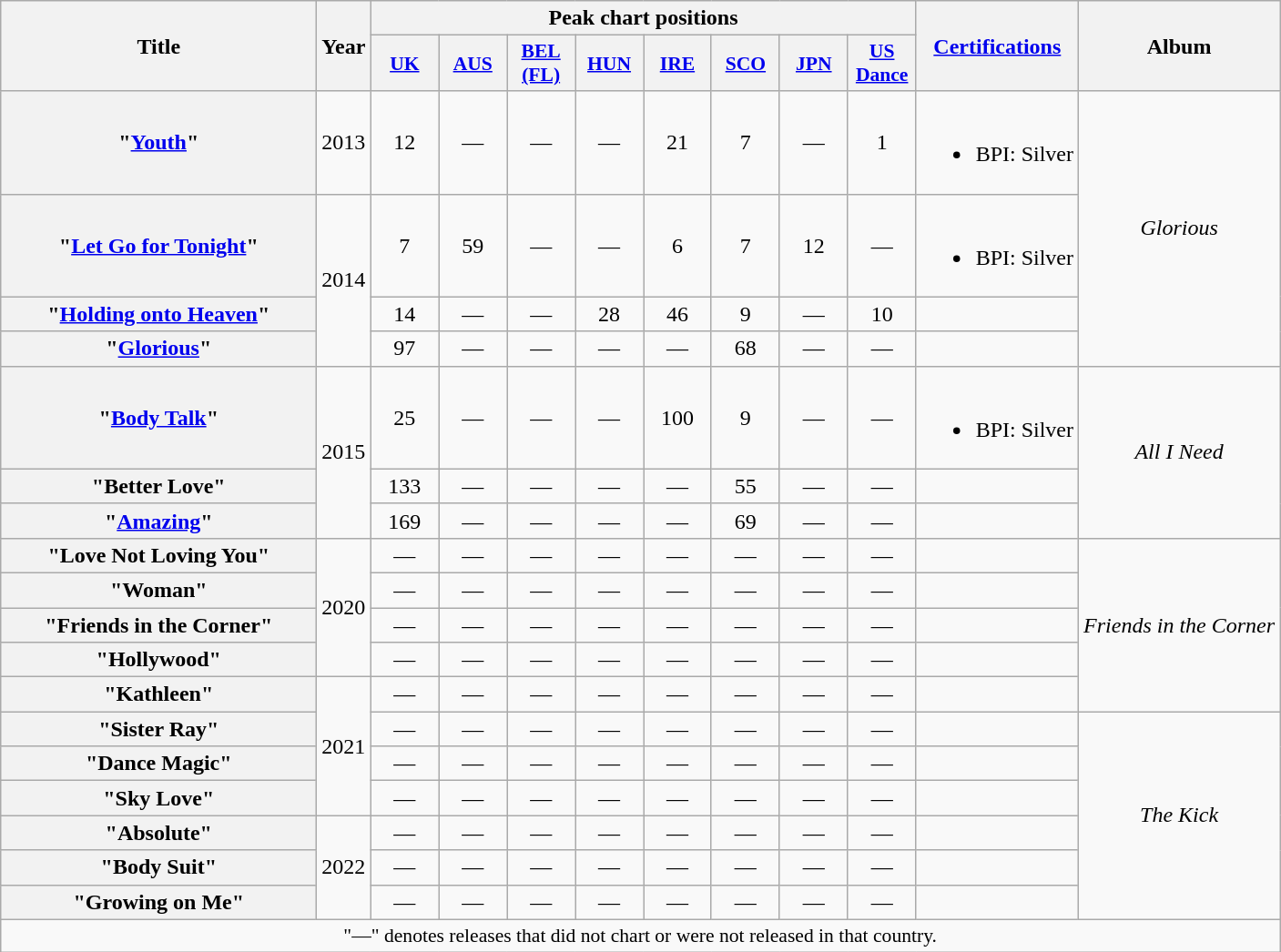<table class="wikitable plainrowheaders" style="text-align:center;">
<tr>
<th scope="col" rowspan="2" style="width:14em;">Title</th>
<th scope="col" rowspan="2" style="width:1em;">Year</th>
<th scope="col" colspan="8">Peak chart positions</th>
<th scope="col" rowspan="2"><a href='#'>Certifications</a></th>
<th scope="col" rowspan="2">Album</th>
</tr>
<tr>
<th scope="col" style="width:3em;font-size:90%;"><a href='#'>UK</a><br></th>
<th scope="col" style="width:3em;font-size:90%;"><a href='#'>AUS</a><br></th>
<th scope="col" style="width:3em;font-size:90%;"><a href='#'>BEL<br>(FL)</a><br></th>
<th scope="col" style="width:3em;font-size:90%;"><a href='#'>HUN</a><br></th>
<th scope="col" style="width:3em;font-size:90%;"><a href='#'>IRE</a><br></th>
<th scope="col" style="width:3em;font-size:90%;"><a href='#'>SCO</a><br></th>
<th scope="col" style="width:3em;font-size:90%;"><a href='#'>JPN</a><br></th>
<th scope="col" style="width:3em;font-size:90%;"><a href='#'>US<br>Dance</a><br></th>
</tr>
<tr>
<th scope="row">"<a href='#'>Youth</a>"</th>
<td>2013</td>
<td>12</td>
<td>—</td>
<td>—</td>
<td>—</td>
<td>21</td>
<td>7</td>
<td>—</td>
<td>1</td>
<td><br><ul><li>BPI: Silver</li></ul></td>
<td rowspan="4"><em>Glorious</em></td>
</tr>
<tr>
<th scope="row">"<a href='#'>Let Go for Tonight</a>"</th>
<td rowspan="3">2014</td>
<td>7</td>
<td>59</td>
<td>—</td>
<td>—</td>
<td>6</td>
<td>7</td>
<td>12</td>
<td>—</td>
<td><br><ul><li>BPI: Silver</li></ul></td>
</tr>
<tr>
<th scope="row">"<a href='#'>Holding onto Heaven</a>"</th>
<td>14</td>
<td>—</td>
<td>—</td>
<td>28</td>
<td>46</td>
<td>9</td>
<td>—</td>
<td>10</td>
<td></td>
</tr>
<tr>
<th scope="row">"<a href='#'>Glorious</a>"</th>
<td>97</td>
<td>—</td>
<td>—</td>
<td>—</td>
<td>—</td>
<td>68</td>
<td>—</td>
<td>—</td>
<td></td>
</tr>
<tr>
<th scope="row">"<a href='#'>Body Talk</a>"</th>
<td rowspan="3">2015</td>
<td>25</td>
<td>—</td>
<td>—</td>
<td>—</td>
<td>100</td>
<td>9</td>
<td>—</td>
<td>—</td>
<td><br><ul><li>BPI: Silver</li></ul></td>
<td rowspan="3"><em>All I Need</em></td>
</tr>
<tr>
<th scope="row">"Better Love"</th>
<td>133</td>
<td>—</td>
<td>—</td>
<td>—</td>
<td>—</td>
<td>55</td>
<td>—</td>
<td>—</td>
<td></td>
</tr>
<tr>
<th scope="row">"<a href='#'>Amazing</a>"</th>
<td>169</td>
<td>—</td>
<td>—</td>
<td>—</td>
<td>—</td>
<td>69</td>
<td>—</td>
<td>—</td>
<td></td>
</tr>
<tr>
<th scope="row">"Love Not Loving You"</th>
<td rowspan="4">2020</td>
<td>—</td>
<td>—</td>
<td>—</td>
<td>—</td>
<td>—</td>
<td>—</td>
<td>—</td>
<td>—</td>
<td></td>
<td rowspan="5"><em>Friends in the Corner</em></td>
</tr>
<tr>
<th scope="row">"Woman"</th>
<td>—</td>
<td>—</td>
<td>—</td>
<td>—</td>
<td>—</td>
<td>—</td>
<td>—</td>
<td>—</td>
<td></td>
</tr>
<tr>
<th scope="row">"Friends in the Corner"</th>
<td>—</td>
<td>—</td>
<td>—</td>
<td>—</td>
<td>—</td>
<td>—</td>
<td>—</td>
<td>—</td>
<td></td>
</tr>
<tr>
<th scope="row">"Hollywood"</th>
<td>—</td>
<td>—</td>
<td>—</td>
<td>—</td>
<td>—</td>
<td>—</td>
<td>—</td>
<td>—</td>
<td></td>
</tr>
<tr>
<th scope="row">"Kathleen"</th>
<td rowspan="4">2021</td>
<td>—</td>
<td>—</td>
<td>—</td>
<td>—</td>
<td>—</td>
<td>—</td>
<td>—</td>
<td>—</td>
<td></td>
</tr>
<tr>
<th scope="row">"Sister Ray"</th>
<td>—</td>
<td>—</td>
<td>—</td>
<td>—</td>
<td>—</td>
<td>—</td>
<td>—</td>
<td>—</td>
<td></td>
<td rowspan="6"><em>The Kick</em></td>
</tr>
<tr>
<th scope="row">"Dance Magic"</th>
<td>—</td>
<td>—</td>
<td>—</td>
<td>—</td>
<td>—</td>
<td>—</td>
<td>—</td>
<td>—</td>
<td></td>
</tr>
<tr>
<th scope="row">"Sky Love"</th>
<td>—</td>
<td>—</td>
<td>—</td>
<td>—</td>
<td>—</td>
<td>—</td>
<td>—</td>
<td>—</td>
</tr>
<tr>
<th scope="row">"Absolute"</th>
<td rowspan="3">2022</td>
<td>—</td>
<td>—</td>
<td>—</td>
<td>—</td>
<td>—</td>
<td>—</td>
<td>—</td>
<td>—</td>
<td></td>
</tr>
<tr>
<th scope="row">"Body Suit"</th>
<td>—</td>
<td>—</td>
<td>—</td>
<td>—</td>
<td>—</td>
<td>—</td>
<td>—</td>
<td>—</td>
<td></td>
</tr>
<tr>
<th scope="row">"Growing on Me"</th>
<td>—</td>
<td>—</td>
<td>—</td>
<td>—</td>
<td>—</td>
<td>—</td>
<td>—</td>
<td>—</td>
<td></td>
</tr>
<tr>
<td colspan="13" style="text-align:center; font-size:90%;">"—" denotes releases that did not chart or were not released in that country.</td>
</tr>
</table>
